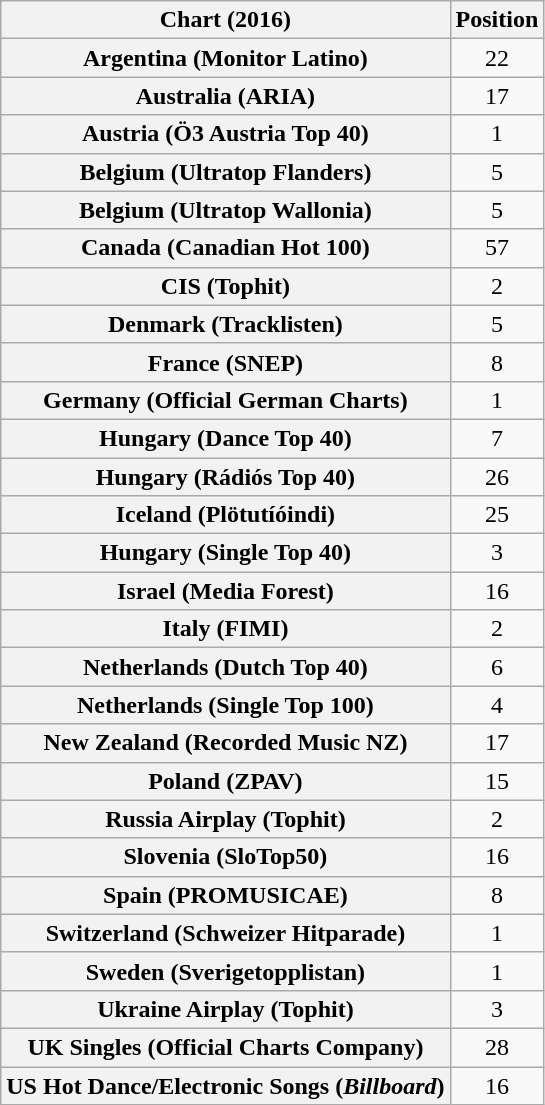<table class="wikitable sortable plainrowheaders" style="text-align:center">
<tr>
<th scope="col">Chart (2016)</th>
<th scope="col">Position</th>
</tr>
<tr>
<th scope="row">Argentina (Monitor Latino)</th>
<td>22</td>
</tr>
<tr>
<th scope="row">Australia (ARIA)</th>
<td>17</td>
</tr>
<tr>
<th scope="row">Austria (Ö3 Austria Top 40)</th>
<td>1</td>
</tr>
<tr>
<th scope="row">Belgium (Ultratop Flanders)</th>
<td>5</td>
</tr>
<tr>
<th scope="row">Belgium (Ultratop Wallonia)</th>
<td>5</td>
</tr>
<tr>
<th scope="row">Canada (Canadian Hot 100)</th>
<td>57</td>
</tr>
<tr>
<th scope="row">CIS (Tophit)</th>
<td>2</td>
</tr>
<tr>
<th scope="row">Denmark (Tracklisten)</th>
<td>5</td>
</tr>
<tr>
<th scope="row">France (SNEP)</th>
<td>8</td>
</tr>
<tr>
<th scope="row">Germany (Official German Charts)</th>
<td>1</td>
</tr>
<tr>
<th scope="row">Hungary (Dance Top 40)</th>
<td>7</td>
</tr>
<tr>
<th scope="row">Hungary (Rádiós Top 40)</th>
<td>26</td>
</tr>
<tr>
<th scope="row">Iceland (Plötutíóindi)</th>
<td>25</td>
</tr>
<tr>
<th scope="row">Hungary (Single Top 40)</th>
<td>3</td>
</tr>
<tr>
<th scope="row">Israel (Media Forest)</th>
<td>16</td>
</tr>
<tr>
<th scope="row">Italy (FIMI)</th>
<td>2</td>
</tr>
<tr>
<th scope="row">Netherlands (Dutch Top 40)</th>
<td>6</td>
</tr>
<tr>
<th scope="row">Netherlands (Single Top 100)</th>
<td>4</td>
</tr>
<tr>
<th scope="row">New Zealand (Recorded Music NZ)</th>
<td>17</td>
</tr>
<tr>
<th scope="row">Poland (ZPAV)</th>
<td>15</td>
</tr>
<tr>
<th scope="row">Russia Airplay (Tophit)</th>
<td>2</td>
</tr>
<tr>
<th scope="row">Slovenia (SloTop50)</th>
<td>16</td>
</tr>
<tr>
<th scope="row">Spain (PROMUSICAE)</th>
<td>8</td>
</tr>
<tr>
<th scope="row">Switzerland (Schweizer Hitparade)</th>
<td>1</td>
</tr>
<tr>
<th scope="row">Sweden (Sverigetopplistan)</th>
<td>1</td>
</tr>
<tr>
<th scope="row">Ukraine Airplay (Tophit)</th>
<td>3</td>
</tr>
<tr>
<th scope="row">UK Singles (Official Charts Company)</th>
<td>28</td>
</tr>
<tr>
<th scope="row">US Hot Dance/Electronic Songs (<em>Billboard</em>)</th>
<td>16</td>
</tr>
</table>
